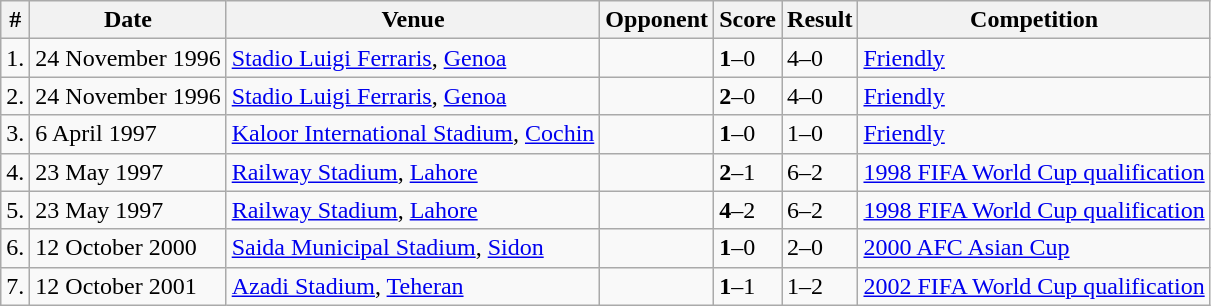<table class="wikitable">
<tr>
<th>#</th>
<th>Date</th>
<th>Venue</th>
<th>Opponent</th>
<th>Score</th>
<th>Result</th>
<th>Competition</th>
</tr>
<tr>
<td>1.</td>
<td>24 November 1996</td>
<td><a href='#'>Stadio Luigi Ferraris</a>, <a href='#'>Genoa</a></td>
<td></td>
<td><strong>1</strong>–0</td>
<td>4–0</td>
<td><a href='#'>Friendly</a></td>
</tr>
<tr>
<td>2.</td>
<td>24 November 1996</td>
<td><a href='#'>Stadio Luigi Ferraris</a>, <a href='#'>Genoa</a></td>
<td></td>
<td><strong>2</strong>–0</td>
<td>4–0</td>
<td><a href='#'>Friendly</a></td>
</tr>
<tr>
<td>3.</td>
<td>6 April 1997</td>
<td><a href='#'>Kaloor International Stadium</a>, <a href='#'>Cochin</a></td>
<td></td>
<td><strong>1</strong>–0</td>
<td>1–0</td>
<td><a href='#'>Friendly</a></td>
</tr>
<tr>
<td>4.</td>
<td>23 May 1997</td>
<td><a href='#'>Railway Stadium</a>, <a href='#'>Lahore</a></td>
<td></td>
<td><strong>2</strong>–1</td>
<td>6–2</td>
<td><a href='#'>1998 FIFA World Cup qualification</a></td>
</tr>
<tr>
<td>5.</td>
<td>23 May 1997</td>
<td><a href='#'>Railway Stadium</a>, <a href='#'>Lahore</a></td>
<td></td>
<td><strong>4</strong>–2</td>
<td>6–2</td>
<td><a href='#'>1998 FIFA World Cup qualification</a></td>
</tr>
<tr>
<td>6.</td>
<td>12 October 2000</td>
<td><a href='#'>Saida Municipal Stadium</a>, <a href='#'>Sidon</a></td>
<td></td>
<td><strong>1</strong>–0</td>
<td>2–0</td>
<td><a href='#'>2000 AFC Asian Cup</a></td>
</tr>
<tr>
<td>7.</td>
<td>12 October 2001</td>
<td><a href='#'>Azadi Stadium</a>, <a href='#'>Teheran</a></td>
<td></td>
<td><strong>1</strong>–1</td>
<td>1–2</td>
<td><a href='#'>2002 FIFA World Cup qualification</a></td>
</tr>
</table>
